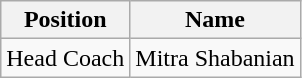<table class="wikitable">
<tr>
<th>Position</th>
<th>Name</th>
</tr>
<tr>
<td>Head Coach</td>
<td> Mitra Shabanian</td>
</tr>
</table>
